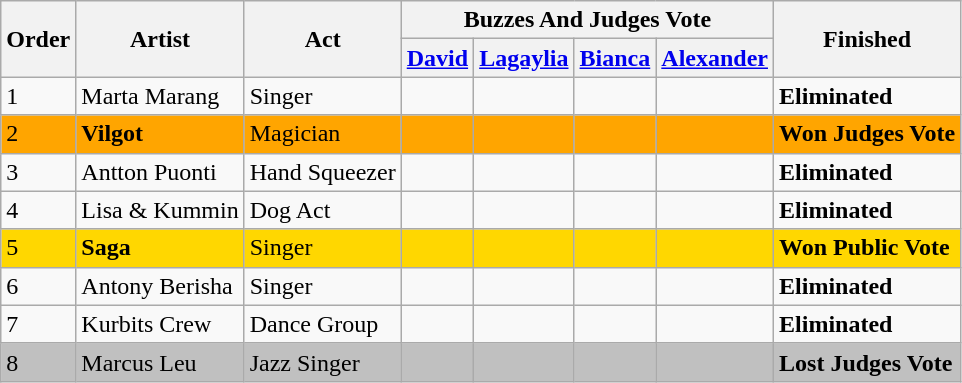<table class="wikitable sortable">
<tr>
<th rowspan="2">Order</th>
<th rowspan="2" class="unsortable">Artist</th>
<th rowspan="2" class="unsortable">Act</th>
<th colspan="4" class="unsortable">Buzzes And Judges Vote</th>
<th rowspan="2">Finished</th>
</tr>
<tr>
<th><a href='#'>David</a></th>
<th><a href='#'>Lagaylia</a></th>
<th><a href='#'>Bianca</a></th>
<th><a href='#'>Alexander</a></th>
</tr>
<tr>
<td>1</td>
<td>Marta Marang</td>
<td>Singer</td>
<td></td>
<td></td>
<td></td>
<td></td>
<td><strong>Eliminated</strong></td>
</tr>
<tr style="background:Orange;">
<td>2</td>
<td><strong>Vilgot</strong></td>
<td>Magician</td>
<td style="text-align:center;"></td>
<td></td>
<td style="text-align:center;"></td>
<td style="text-align:center;"></td>
<td><strong>Won Judges Vote</strong></td>
</tr>
<tr>
<td>3</td>
<td>Antton Puonti</td>
<td>Hand Squeezer</td>
<td></td>
<td></td>
<td></td>
<td></td>
<td><strong>Eliminated</strong></td>
</tr>
<tr>
<td>4</td>
<td>Lisa & Kummin</td>
<td>Dog Act</td>
<td></td>
<td></td>
<td></td>
<td></td>
<td><strong>Eliminated</strong></td>
</tr>
<tr style="background:gold;">
<td>5</td>
<td><strong>Saga</strong></td>
<td>Singer</td>
<td></td>
<td></td>
<td></td>
<td></td>
<td><strong>Won Public Vote</strong></td>
</tr>
<tr>
<td>6</td>
<td>Antony Berisha</td>
<td>Singer</td>
<td></td>
<td></td>
<td></td>
<td></td>
<td><strong>Eliminated</strong></td>
</tr>
<tr>
<td>7</td>
<td>Kurbits Crew</td>
<td>Dance Group</td>
<td></td>
<td></td>
<td></td>
<td></td>
<td><strong>Eliminated</strong></td>
</tr>
<tr style="background:Silver;">
<td>8</td>
<td>Marcus Leu</td>
<td>Jazz Singer</td>
<td></td>
<td style="text-align:center;"></td>
<td></td>
<td></td>
<td><strong>Lost Judges Vote</strong></td>
</tr>
</table>
